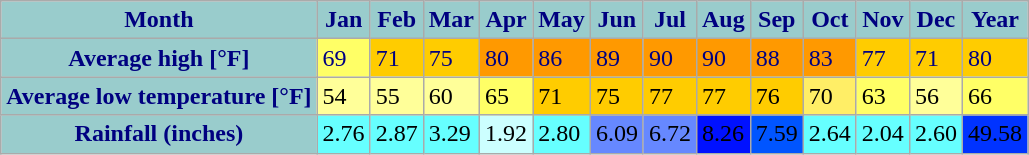<table class="wikitable">
<tr>
<th style="background: #99CCCC; color:#000080;" height="17">Month</th>
<th style="background: #99CCCC; color:#000080;">Jan</th>
<th style="background: #99CCCC; color:#000080;">Feb</th>
<th style="background: #99CCCC; color:#000080;">Mar</th>
<th style="background: #99CCCC; color:#000080;">Apr</th>
<th style="background: #99CCCC; color:#000080;">May</th>
<th style="background: #99CCCC; color:#000080;">Jun</th>
<th style="background: #99CCCC; color:#000080;">Jul</th>
<th style="background: #99CCCC; color:#000080;">Aug</th>
<th style="background: #99CCCC; color:#000080;">Sep</th>
<th style="background: #99CCCC; color:#000080;">Oct</th>
<th style="background: #99CCCC; color:#000080;">Nov</th>
<th style="background: #99CCCC; color:#000080;">Dec</th>
<th style="background: #99CCCC; color:#000080;">Year</th>
</tr>
<tr>
<th style="background: #99CCCC; color:#000080;">Average high [°F]</th>
<td style="background: #FFff66; color:#000080;">69</td>
<td style="background: #FFCC00; color:#000080;">71</td>
<td style="background: #FFCC00; color:#000080;">75</td>
<td style="background: #FF9900; color:#000080;">80</td>
<td style="background: #FF9900; color:#000080;">86</td>
<td style="background: #FF9900; color:#000080;">89</td>
<td style="background: #FF9900; color:#000080;">90</td>
<td style="background: #FF9900; color:#000080;">90</td>
<td style="background: #FF9900; color:#000080;">88</td>
<td style="background: #FF9900; color:#000080;">83</td>
<td style="background: #FFCC00; color:#000080;">77</td>
<td style="background: #FFCC00; color:#000080;">71</td>
<td style="background: #FFCC00; color:#000080;">80</td>
</tr>
<tr>
<th style="background: #99CCCC; color:#000080;" height="16;">Average low temperature [°F]</th>
<td style="background: #FFFF99; color: black;">54</td>
<td style="background: #FFFF99; color: black;">55</td>
<td style="background: #FFFF99; color: black;">60</td>
<td style="background: #FFff66; color: black;">65</td>
<td style="background: #FFCC00; color: black;">71</td>
<td style="background: #FFCC00; color: black;">75</td>
<td style="background: #FFCC00; color: black;">77</td>
<td style="background: #FFCC00; color: black;">77</td>
<td style="background: #FFCC00; color: black;">76</td>
<td style="background: #FFee66; color: black;">70</td>
<td style="background: #FFFF66; color: black;">63</td>
<td style="background: #FFFF99; color: black;">56</td>
<td style="background: #FFff66; color: black;">66</td>
</tr>
<tr>
<th style="background: #99CCCC; color:#000080;">Rainfall (inches)</th>
<td style="background: #66FFFF;">2.76</td>
<td style="background: #66FFFF;">2.87</td>
<td style="background: #66FFFF;">3.29</td>
<td style="background: #ccffff;">1.92</td>
<td style="background: #66FFFF;">2.80</td>
<td style="background: #6688FF;">6.09</td>
<td style="background: #6688FF;">6.72</td>
<td style="background: #0011FF;">8.26</td>
<td style="background: #0055FF;">7.59</td>
<td style="background: #66FFFF;">2.64</td>
<td style="background: #66FFFF;">2.04</td>
<td style="background: #66FFFF;">2.60</td>
<td style="background: #0033FF;">49.58</td>
</tr>
</table>
